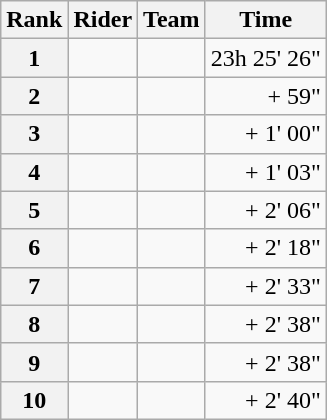<table class="wikitable" margin-bottom:0;">
<tr>
<th scope="col">Rank</th>
<th scope="col">Rider</th>
<th scope="col">Team</th>
<th scope="col">Time</th>
</tr>
<tr>
<th scope="row">1</th>
<td> </td>
<td></td>
<td align="right">23h 25' 26"</td>
</tr>
<tr>
<th scope="row">2</th>
<td></td>
<td></td>
<td align="right">+ 59"</td>
</tr>
<tr>
<th scope="row">3</th>
<td></td>
<td></td>
<td align="right">+ 1' 00"</td>
</tr>
<tr>
<th scope="row">4</th>
<td></td>
<td></td>
<td align="right">+ 1' 03"</td>
</tr>
<tr>
<th scope="row">5</th>
<td></td>
<td></td>
<td align="right">+ 2' 06"</td>
</tr>
<tr>
<th scope="row">6</th>
<td></td>
<td></td>
<td align="right">+ 2' 18"</td>
</tr>
<tr>
<th scope="row">7</th>
<td></td>
<td></td>
<td align="right">+ 2' 33"</td>
</tr>
<tr>
<th scope="row">8</th>
<td></td>
<td></td>
<td align="right">+ 2' 38"</td>
</tr>
<tr>
<th scope="row">9</th>
<td></td>
<td></td>
<td align="right">+ 2' 38"</td>
</tr>
<tr>
<th scope="row">10</th>
<td></td>
<td></td>
<td align="right">+ 2' 40"</td>
</tr>
</table>
